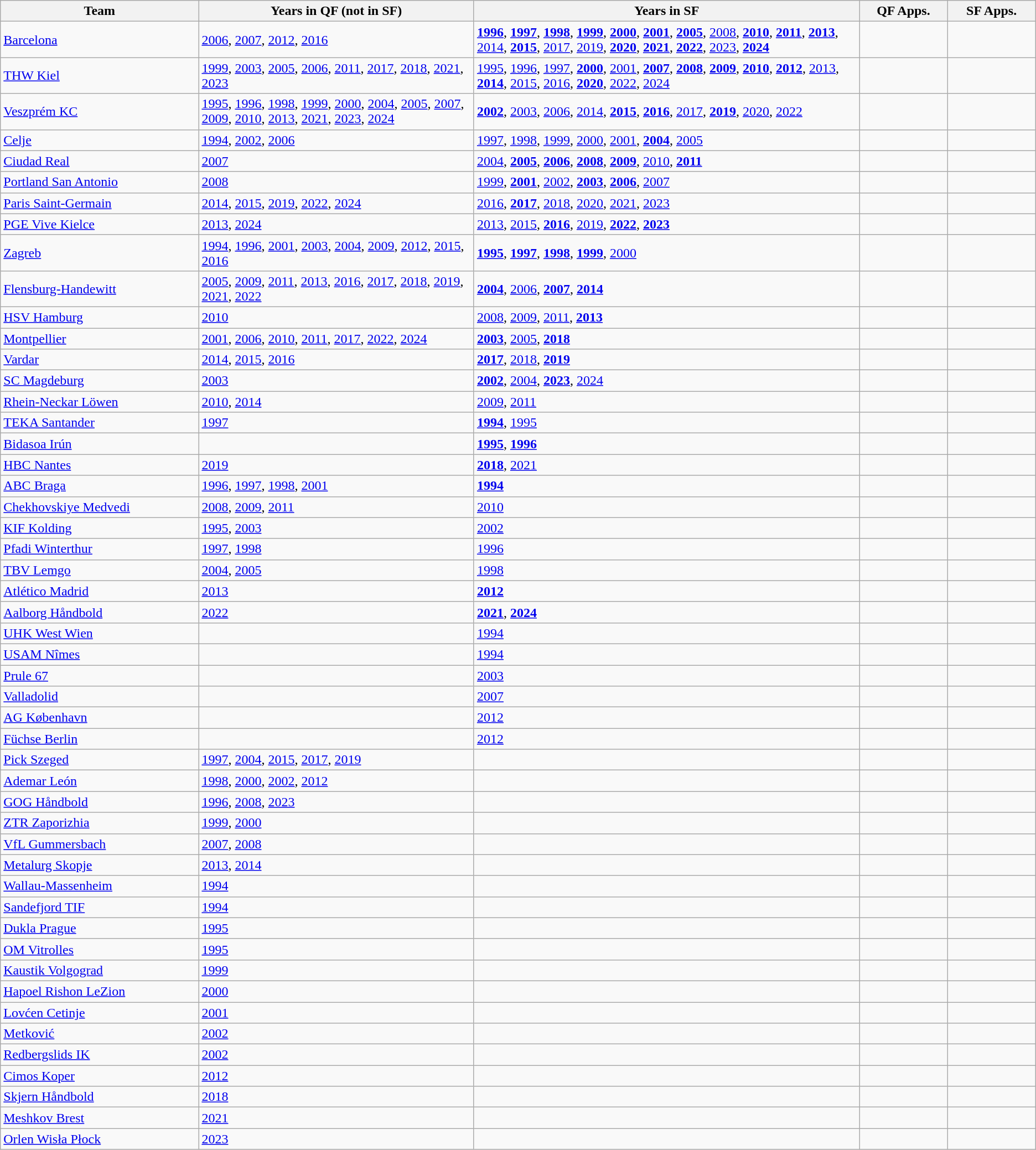<table class="wikitable sortable">
<tr>
<th width=18%>Team</th>
<th width=25%>Years in QF (not in SF)</th>
<th width=35%>Years in SF</th>
<th width=8%>QF Apps.</th>
<th width=8%>SF Apps.</th>
</tr>
<tr>
<td> <a href='#'>Barcelona</a></td>
<td><a href='#'>2006</a>, <a href='#'>2007</a>, <a href='#'>2012</a>, <a href='#'>2016</a></td>
<td><strong><a href='#'>1996</a></strong>, <strong><a href='#'>1997</a></strong>, <strong><a href='#'>1998</a></strong>, <strong><a href='#'>1999</a></strong>, <strong><a href='#'>2000</a></strong>, <strong><a href='#'>2001</a></strong>, <strong><a href='#'>2005</a></strong>, <a href='#'>2008</a>, <strong><a href='#'>2010</a></strong>, <strong><a href='#'>2011</a></strong>, <strong><a href='#'>2013</a></strong>, <a href='#'>2014</a>, <strong><a href='#'>2015</a></strong>, <a href='#'>2017</a>, <a href='#'>2019</a>, <strong><a href='#'>2020</a></strong>, <strong><a href='#'>2021</a></strong>, <strong><a href='#'>2022</a></strong>, <a href='#'>2023</a>, <strong><a href='#'>2024</a></strong></td>
<td></td>
<td></td>
</tr>
<tr>
<td> <a href='#'>THW Kiel</a></td>
<td><a href='#'>1999</a>, <a href='#'>2003</a>, <a href='#'>2005</a>, <a href='#'>2006</a>, <a href='#'>2011</a>, <a href='#'>2017</a>, <a href='#'>2018</a>, <a href='#'>2021</a>, <a href='#'>2023</a></td>
<td><a href='#'>1995</a>, <a href='#'>1996</a>, <a href='#'>1997</a>, <strong><a href='#'>2000</a></strong>, <a href='#'>2001</a>, <strong><a href='#'>2007</a></strong>, <strong><a href='#'>2008</a></strong>, <strong><a href='#'>2009</a></strong>, <strong><a href='#'>2010</a></strong>, <strong><a href='#'>2012</a></strong>, <a href='#'>2013</a>, <strong><a href='#'>2014</a></strong>, <a href='#'>2015</a>, <a href='#'>2016</a>, <strong><a href='#'>2020</a></strong>, <a href='#'>2022</a>, <a href='#'>2024</a></td>
<td></td>
<td></td>
</tr>
<tr>
<td> <a href='#'>Veszprém KC</a></td>
<td><a href='#'>1995</a>, <a href='#'>1996</a>, <a href='#'>1998</a>, <a href='#'>1999</a>, <a href='#'>2000</a>, <a href='#'>2004</a>, <a href='#'>2005</a>, <a href='#'>2007</a>, <a href='#'>2009</a>, <a href='#'>2010</a>, <a href='#'>2013</a>, <a href='#'>2021</a>, <a href='#'>2023</a>, <a href='#'>2024</a></td>
<td><strong><a href='#'>2002</a></strong>, <a href='#'>2003</a>, <a href='#'>2006</a>, <a href='#'>2014</a>, <strong><a href='#'>2015</a></strong>, <strong><a href='#'>2016</a></strong>, <a href='#'>2017</a>, <strong><a href='#'>2019</a></strong>, <a href='#'>2020</a>, <a href='#'>2022</a></td>
<td></td>
<td></td>
</tr>
<tr>
<td> <a href='#'>Celje</a></td>
<td><a href='#'>1994</a>, <a href='#'>2002</a>, <a href='#'>2006</a></td>
<td><a href='#'>1997</a>, <a href='#'>1998</a>, <a href='#'>1999</a>, <a href='#'>2000</a>, <a href='#'>2001</a>, <strong><a href='#'>2004</a></strong>, <a href='#'>2005</a></td>
<td></td>
<td></td>
</tr>
<tr>
<td> <a href='#'>Ciudad Real</a></td>
<td><a href='#'>2007</a></td>
<td><a href='#'>2004</a>, <strong><a href='#'>2005</a></strong>, <strong><a href='#'>2006</a></strong>, <strong><a href='#'>2008</a></strong>, <strong><a href='#'>2009</a></strong>, <a href='#'>2010</a>, <strong><a href='#'>2011</a></strong></td>
<td></td>
<td></td>
</tr>
<tr>
<td> <a href='#'>Portland San Antonio</a></td>
<td><a href='#'>2008</a></td>
<td><a href='#'>1999</a>, <strong><a href='#'>2001</a></strong>, <a href='#'>2002</a>, <strong><a href='#'>2003</a></strong>, <strong><a href='#'>2006</a></strong>, <a href='#'>2007</a></td>
<td></td>
<td></td>
</tr>
<tr>
<td> <a href='#'>Paris Saint-Germain</a></td>
<td><a href='#'>2014</a>, <a href='#'>2015</a>, <a href='#'>2019</a>, <a href='#'>2022</a>, <a href='#'>2024</a></td>
<td><a href='#'>2016</a>, <strong><a href='#'>2017</a></strong>, <a href='#'>2018</a>, <a href='#'>2020</a>, <a href='#'>2021</a>, <a href='#'>2023</a></td>
<td></td>
<td></td>
</tr>
<tr>
<td> <a href='#'>PGE Vive Kielce</a></td>
<td><a href='#'>2013</a>, <a href='#'>2024</a></td>
<td><a href='#'>2013</a>, <a href='#'>2015</a>, <strong><a href='#'>2016</a></strong>, <a href='#'>2019</a>, <strong><a href='#'>2022</a></strong>, <strong><a href='#'>2023</a></strong></td>
<td></td>
<td></td>
</tr>
<tr>
<td> <a href='#'>Zagreb</a></td>
<td><a href='#'>1994</a>, <a href='#'>1996</a>, <a href='#'>2001</a>, <a href='#'>2003</a>, <a href='#'>2004</a>, <a href='#'>2009</a>, <a href='#'>2012</a>, <a href='#'>2015</a>, <a href='#'>2016</a></td>
<td><strong><a href='#'>1995</a></strong>, <strong><a href='#'>1997</a></strong>, <strong><a href='#'>1998</a></strong>, <strong><a href='#'>1999</a></strong>, <a href='#'>2000</a></td>
<td></td>
<td></td>
</tr>
<tr>
<td> <a href='#'>Flensburg-Handewitt</a></td>
<td><a href='#'>2005</a>, <a href='#'>2009</a>, <a href='#'>2011</a>, <a href='#'>2013</a>, <a href='#'>2016</a>, <a href='#'>2017</a>, <a href='#'>2018</a>, <a href='#'>2019</a>, <a href='#'>2021</a>, <a href='#'>2022</a></td>
<td><strong><a href='#'>2004</a></strong>, <a href='#'>2006</a>, <strong><a href='#'>2007</a></strong>, <strong><a href='#'>2014</a></strong></td>
<td></td>
<td></td>
</tr>
<tr>
<td> <a href='#'>HSV Hamburg</a></td>
<td><a href='#'>2010</a></td>
<td><a href='#'>2008</a>, <a href='#'>2009</a>, <a href='#'>2011</a>, <strong><a href='#'>2013</a></strong></td>
<td></td>
<td></td>
</tr>
<tr>
<td> <a href='#'>Montpellier</a></td>
<td><a href='#'>2001</a>, <a href='#'>2006</a>, <a href='#'>2010</a>, <a href='#'>2011</a>, <a href='#'>2017</a>, <a href='#'>2022</a>, <a href='#'>2024</a></td>
<td><strong><a href='#'>2003</a></strong>, <a href='#'>2005</a>, <strong><a href='#'>2018</a></strong></td>
<td></td>
<td></td>
</tr>
<tr>
<td> <a href='#'>Vardar</a></td>
<td><a href='#'>2014</a>, <a href='#'>2015</a>, <a href='#'>2016</a></td>
<td><strong><a href='#'>2017</a></strong>, <a href='#'>2018</a>, <strong><a href='#'>2019</a></strong></td>
<td></td>
<td></td>
</tr>
<tr>
<td> <a href='#'>SC Magdeburg</a></td>
<td><a href='#'>2003</a></td>
<td><strong><a href='#'>2002</a></strong>, <a href='#'>2004</a>, <strong><a href='#'>2023</a></strong>, <a href='#'>2024</a></td>
<td></td>
<td></td>
</tr>
<tr>
<td> <a href='#'>Rhein-Neckar Löwen</a></td>
<td><a href='#'>2010</a>, <a href='#'>2014</a></td>
<td><a href='#'>2009</a>, <a href='#'>2011</a></td>
<td></td>
<td></td>
</tr>
<tr>
<td> <a href='#'>TEKA Santander</a></td>
<td><a href='#'>1997</a></td>
<td><strong><a href='#'>1994</a></strong>, <a href='#'>1995</a></td>
<td></td>
<td></td>
</tr>
<tr>
<td> <a href='#'>Bidasoa Irún</a></td>
<td></td>
<td><strong><a href='#'>1995</a></strong>, <strong><a href='#'>1996</a></strong></td>
<td></td>
<td></td>
</tr>
<tr>
<td> <a href='#'>HBC Nantes</a></td>
<td><a href='#'>2019</a></td>
<td><strong><a href='#'>2018</a></strong>, <a href='#'>2021</a></td>
<td></td>
<td></td>
</tr>
<tr>
<td> <a href='#'>ABC Braga</a></td>
<td><a href='#'>1996</a>, <a href='#'>1997</a>, <a href='#'>1998</a>, <a href='#'>2001</a></td>
<td><strong><a href='#'>1994</a></strong></td>
<td></td>
<td></td>
</tr>
<tr>
<td> <a href='#'>Chekhovskiye Medvedi</a></td>
<td><a href='#'>2008</a>, <a href='#'>2009</a>, <a href='#'>2011</a></td>
<td><a href='#'>2010</a></td>
<td></td>
<td></td>
</tr>
<tr>
<td> <a href='#'>KIF Kolding</a></td>
<td><a href='#'>1995</a>, <a href='#'>2003</a></td>
<td><a href='#'>2002</a></td>
<td></td>
<td></td>
</tr>
<tr>
<td> <a href='#'>Pfadi Winterthur</a></td>
<td><a href='#'>1997</a>, <a href='#'>1998</a></td>
<td><a href='#'>1996</a></td>
<td></td>
<td></td>
</tr>
<tr>
<td> <a href='#'>TBV Lemgo</a></td>
<td><a href='#'>2004</a>, <a href='#'>2005</a></td>
<td><a href='#'>1998</a></td>
<td></td>
<td></td>
</tr>
<tr>
<td> <a href='#'>Atlético Madrid</a></td>
<td><a href='#'>2013</a></td>
<td><strong><a href='#'>2012</a></strong></td>
<td></td>
<td></td>
</tr>
<tr>
<td> <a href='#'>Aalborg Håndbold</a></td>
<td><a href='#'>2022</a></td>
<td><strong><a href='#'>2021</a></strong>, <strong><a href='#'>2024</a></strong></td>
<td></td>
<td></td>
</tr>
<tr>
<td> <a href='#'>UHK West Wien</a></td>
<td></td>
<td><a href='#'>1994</a></td>
<td></td>
<td></td>
</tr>
<tr>
<td> <a href='#'>USAM Nîmes</a></td>
<td></td>
<td><a href='#'>1994</a></td>
<td></td>
<td></td>
</tr>
<tr>
<td> <a href='#'>Prule 67</a></td>
<td></td>
<td><a href='#'>2003</a></td>
<td></td>
<td></td>
</tr>
<tr>
<td> <a href='#'>Valladolid</a></td>
<td></td>
<td><a href='#'>2007</a></td>
<td></td>
<td></td>
</tr>
<tr>
<td> <a href='#'>AG København</a></td>
<td></td>
<td><a href='#'>2012</a></td>
<td></td>
<td></td>
</tr>
<tr>
<td> <a href='#'>Füchse Berlin</a></td>
<td></td>
<td><a href='#'>2012</a></td>
<td></td>
<td></td>
</tr>
<tr>
<td> <a href='#'>Pick Szeged</a></td>
<td><a href='#'>1997</a>, <a href='#'>2004</a>, <a href='#'>2015</a>, <a href='#'>2017</a>, <a href='#'>2019</a></td>
<td></td>
<td></td>
<td></td>
</tr>
<tr>
<td> <a href='#'>Ademar León</a></td>
<td><a href='#'>1998</a>, <a href='#'>2000</a>, <a href='#'>2002</a>, <a href='#'>2012</a></td>
<td></td>
<td></td>
<td></td>
</tr>
<tr>
<td> <a href='#'>GOG Håndbold</a></td>
<td><a href='#'>1996</a>, <a href='#'>2008</a>, <a href='#'>2023</a></td>
<td></td>
<td></td>
<td></td>
</tr>
<tr>
<td> <a href='#'>ZTR Zaporizhia</a></td>
<td><a href='#'>1999</a>, <a href='#'>2000</a></td>
<td></td>
<td></td>
<td></td>
</tr>
<tr>
<td> <a href='#'>VfL Gummersbach</a></td>
<td><a href='#'>2007</a>, <a href='#'>2008</a></td>
<td></td>
<td></td>
<td></td>
</tr>
<tr>
<td> <a href='#'>Metalurg Skopje</a></td>
<td><a href='#'>2013</a>, <a href='#'>2014</a></td>
<td></td>
<td></td>
<td></td>
</tr>
<tr>
<td> <a href='#'>Wallau-Massenheim</a></td>
<td><a href='#'>1994</a></td>
<td></td>
<td></td>
<td></td>
</tr>
<tr>
<td> <a href='#'>Sandefjord TIF</a></td>
<td><a href='#'>1994</a></td>
<td></td>
<td></td>
<td></td>
</tr>
<tr>
<td> <a href='#'>Dukla Prague</a></td>
<td><a href='#'>1995</a></td>
<td></td>
<td></td>
<td></td>
</tr>
<tr>
<td> <a href='#'>OM Vitrolles</a></td>
<td><a href='#'>1995</a></td>
<td></td>
<td></td>
<td></td>
</tr>
<tr>
<td> <a href='#'>Kaustik Volgograd</a></td>
<td><a href='#'>1999</a></td>
<td></td>
<td></td>
<td></td>
</tr>
<tr>
<td> <a href='#'>Hapoel Rishon LeZion</a></td>
<td><a href='#'>2000</a></td>
<td></td>
<td></td>
<td></td>
</tr>
<tr>
<td> <a href='#'>Lovćen Cetinje</a></td>
<td><a href='#'>2001</a></td>
<td></td>
<td></td>
<td></td>
</tr>
<tr>
<td> <a href='#'>Metković</a></td>
<td><a href='#'>2002</a></td>
<td></td>
<td></td>
<td></td>
</tr>
<tr>
<td> <a href='#'>Redbergslids IK</a></td>
<td><a href='#'>2002</a></td>
<td></td>
<td></td>
<td></td>
</tr>
<tr>
<td> <a href='#'>Cimos Koper</a></td>
<td><a href='#'>2012</a></td>
<td></td>
<td></td>
<td></td>
</tr>
<tr>
<td> <a href='#'>Skjern Håndbold</a></td>
<td><a href='#'>2018</a></td>
<td></td>
<td></td>
<td></td>
</tr>
<tr>
<td> <a href='#'>Meshkov Brest</a></td>
<td><a href='#'>2021</a></td>
<td></td>
<td></td>
<td></td>
</tr>
<tr>
<td> <a href='#'>Orlen Wisła Płock</a></td>
<td><a href='#'>2023</a></td>
<td></td>
<td></td>
<td></td>
</tr>
</table>
